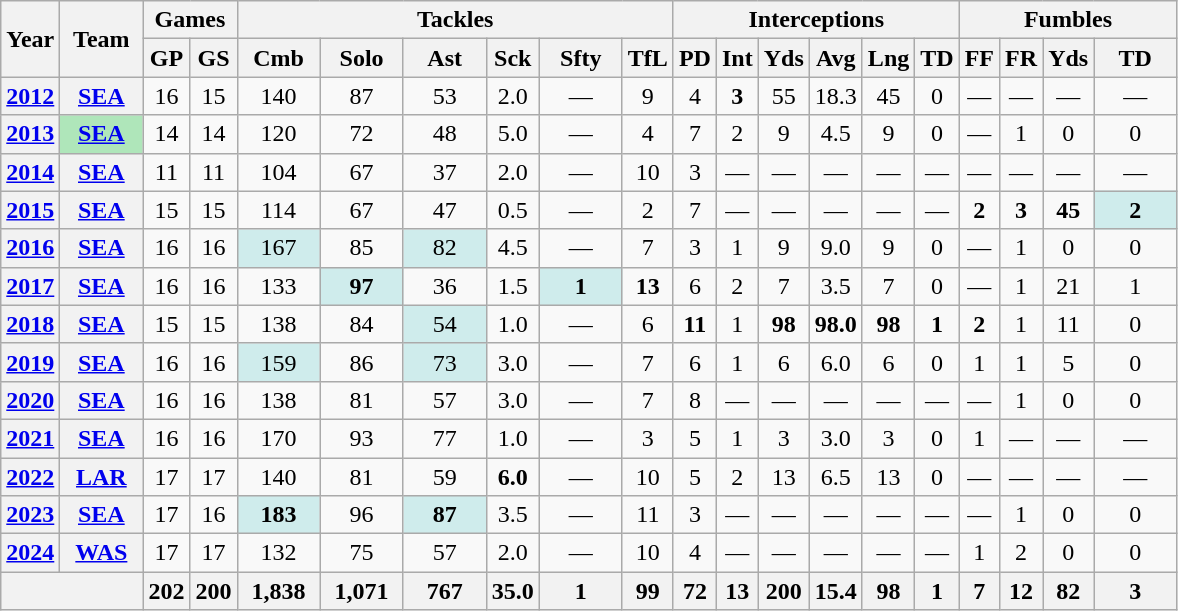<table class="wikitable" style="text-align:center;">
<tr>
<th rowspan="2">Year</th>
<th rowspan="2">Team</th>
<th colspan="2">Games</th>
<th colspan="6">Tackles</th>
<th colspan="6">Interceptions</th>
<th colspan="4">Fumbles</th>
</tr>
<tr>
<th>GP</th>
<th>GS</th>
<th>Cmb</th>
<th>Solo</th>
<th>Ast</th>
<th>Sck</th>
<th>Sfty</th>
<th>TfL</th>
<th>PD</th>
<th>Int</th>
<th>Yds</th>
<th>Avg</th>
<th>Lng</th>
<th>TD</th>
<th>FF</th>
<th>FR</th>
<th>Yds</th>
<th>TD</th>
</tr>
<tr>
<th><a href='#'>2012</a></th>
<th><a href='#'>SEA</a></th>
<td>16</td>
<td>15</td>
<td>140</td>
<td>87</td>
<td>53</td>
<td>2.0</td>
<td>—</td>
<td>9</td>
<td>4</td>
<td><strong>3</strong></td>
<td>55</td>
<td>18.3</td>
<td>45</td>
<td>0</td>
<td>—</td>
<td>—</td>
<td>—</td>
<td>—</td>
</tr>
<tr>
<th><a href='#'>2013</a></th>
<th style="background:#afe6ba; width:3em;"><a href='#'>SEA</a></th>
<td>14</td>
<td>14</td>
<td>120</td>
<td>72</td>
<td>48</td>
<td>5.0</td>
<td>—</td>
<td>4</td>
<td>7</td>
<td>2</td>
<td>9</td>
<td>4.5</td>
<td>9</td>
<td>0</td>
<td>—</td>
<td>1</td>
<td>0</td>
<td>0</td>
</tr>
<tr>
<th><a href='#'>2014</a></th>
<th><a href='#'>SEA</a></th>
<td>11</td>
<td>11</td>
<td>104</td>
<td>67</td>
<td>37</td>
<td>2.0</td>
<td>—</td>
<td>10</td>
<td>3</td>
<td>—</td>
<td>—</td>
<td>—</td>
<td>—</td>
<td>—</td>
<td>—</td>
<td>—</td>
<td>—</td>
<td>—</td>
</tr>
<tr>
<th><a href='#'>2015</a></th>
<th><a href='#'>SEA</a></th>
<td>15</td>
<td>15</td>
<td>114</td>
<td>67</td>
<td>47</td>
<td>0.5</td>
<td>—</td>
<td>2</td>
<td>7</td>
<td>—</td>
<td>—</td>
<td>—</td>
<td>—</td>
<td>—</td>
<td><strong>2</strong></td>
<td><strong>3</strong></td>
<td><strong>45</strong></td>
<td style="background:#cfecec; width:3em;"><strong>2</strong></td>
</tr>
<tr>
<th><a href='#'>2016</a></th>
<th><a href='#'>SEA</a></th>
<td>16</td>
<td>16</td>
<td style="background:#cfecec; width:3em;">167</td>
<td>85</td>
<td style="background:#cfecec; width:3em;">82</td>
<td>4.5</td>
<td>—</td>
<td>7</td>
<td>3</td>
<td>1</td>
<td>9</td>
<td>9.0</td>
<td>9</td>
<td>0</td>
<td>—</td>
<td>1</td>
<td>0</td>
<td>0</td>
</tr>
<tr>
<th><a href='#'>2017</a></th>
<th><a href='#'>SEA</a></th>
<td>16</td>
<td>16</td>
<td>133</td>
<td style="background:#cfecec; width:3em;"><strong>97</strong></td>
<td>36</td>
<td>1.5</td>
<td style="background:#cfecec; width:3em;"><strong>1</strong></td>
<td><strong>13</strong></td>
<td>6</td>
<td>2</td>
<td>7</td>
<td>3.5</td>
<td>7</td>
<td>0</td>
<td>—</td>
<td>1</td>
<td>21</td>
<td>1</td>
</tr>
<tr>
<th><a href='#'>2018</a></th>
<th><a href='#'>SEA</a></th>
<td>15</td>
<td>15</td>
<td>138</td>
<td>84</td>
<td style="background:#cfecec; width:3em;">54</td>
<td>1.0</td>
<td>—</td>
<td>6</td>
<td><strong>11</strong></td>
<td>1</td>
<td><strong>98</strong></td>
<td><strong>98.0</strong></td>
<td><strong>98</strong></td>
<td><strong>1</strong></td>
<td><strong>2</strong></td>
<td>1</td>
<td>11</td>
<td>0</td>
</tr>
<tr>
<th><a href='#'>2019</a></th>
<th><a href='#'>SEA</a></th>
<td>16</td>
<td>16</td>
<td style="background:#cfecec; width:3em;">159</td>
<td>86</td>
<td style="background:#cfecec; width:3em;">73</td>
<td>3.0</td>
<td>—</td>
<td>7</td>
<td>6</td>
<td>1</td>
<td>6</td>
<td>6.0</td>
<td>6</td>
<td>0</td>
<td>1</td>
<td>1</td>
<td>5</td>
<td>0</td>
</tr>
<tr>
<th><a href='#'>2020</a></th>
<th><a href='#'>SEA</a></th>
<td>16</td>
<td>16</td>
<td>138</td>
<td>81</td>
<td>57</td>
<td>3.0</td>
<td>—</td>
<td>7</td>
<td>8</td>
<td>—</td>
<td>—</td>
<td>—</td>
<td>—</td>
<td>—</td>
<td>—</td>
<td>1</td>
<td>0</td>
<td>0</td>
</tr>
<tr>
<th><a href='#'>2021</a></th>
<th><a href='#'>SEA</a></th>
<td>16</td>
<td>16</td>
<td>170</td>
<td>93</td>
<td>77</td>
<td>1.0</td>
<td>—</td>
<td>3</td>
<td>5</td>
<td>1</td>
<td>3</td>
<td>3.0</td>
<td>3</td>
<td>0</td>
<td>1</td>
<td>—</td>
<td>—</td>
<td>—</td>
</tr>
<tr>
<th><a href='#'>2022</a></th>
<th><a href='#'>LAR</a></th>
<td>17</td>
<td>17</td>
<td>140</td>
<td>81</td>
<td>59</td>
<td><strong>6.0</strong></td>
<td>—</td>
<td>10</td>
<td>5</td>
<td>2</td>
<td>13</td>
<td>6.5</td>
<td>13</td>
<td>0</td>
<td>—</td>
<td>—</td>
<td>—</td>
<td>—</td>
</tr>
<tr>
<th><a href='#'>2023</a></th>
<th><a href='#'>SEA</a></th>
<td>17</td>
<td>16</td>
<td style="background:#cfecec; width:3em;"><strong>183</strong></td>
<td>96</td>
<td style="background:#cfecec; width:3em;"><strong>87</strong></td>
<td>3.5</td>
<td>—</td>
<td>11</td>
<td>3</td>
<td>—</td>
<td>—</td>
<td>—</td>
<td>—</td>
<td>—</td>
<td>—</td>
<td>1</td>
<td>0</td>
<td>0</td>
</tr>
<tr>
<th><a href='#'>2024</a></th>
<th><a href='#'>WAS</a></th>
<td>17</td>
<td>17</td>
<td>132</td>
<td>75</td>
<td>57</td>
<td>2.0</td>
<td>—</td>
<td>10</td>
<td>4</td>
<td>—</td>
<td>—</td>
<td>—</td>
<td>—</td>
<td>—</td>
<td>1</td>
<td>2</td>
<td>0</td>
<td>0</td>
</tr>
<tr>
<th colspan="2"></th>
<th>202</th>
<th>200</th>
<th>1,838</th>
<th>1,071</th>
<th>767</th>
<th>35.0</th>
<th>1</th>
<th>99</th>
<th>72</th>
<th>13</th>
<th>200</th>
<th>15.4</th>
<th>98</th>
<th>1</th>
<th>7</th>
<th>12</th>
<th>82</th>
<th>3</th>
</tr>
</table>
